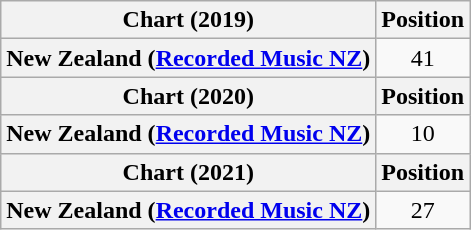<table class="wikitable sortable plainrowheaders" style="text-align:center">
<tr>
<th scope="col">Chart (2019)</th>
<th scope="col">Position</th>
</tr>
<tr>
<th scope="row">New Zealand (<a href='#'>Recorded Music NZ</a>)</th>
<td>41</td>
</tr>
<tr>
<th scope="col">Chart (2020)</th>
<th scope="col">Position</th>
</tr>
<tr>
<th scope="row">New Zealand (<a href='#'>Recorded Music NZ</a>)</th>
<td>10</td>
</tr>
<tr>
<th scope="col">Chart (2021)</th>
<th scope="col">Position</th>
</tr>
<tr>
<th scope="row">New Zealand (<a href='#'>Recorded Music NZ</a>)</th>
<td>27</td>
</tr>
</table>
